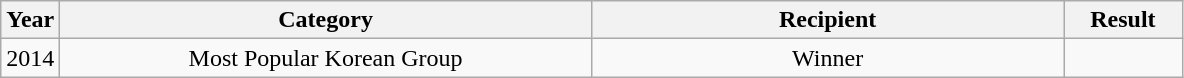<table class="wikitable" style="text-align:center">
<tr>
<th width="5%">Year</th>
<th width="45%">Category</th>
<th width="40%">Recipient</th>
<th width="10%">Result</th>
</tr>
<tr>
<td>2014</td>
<td>Most Popular Korean Group</td>
<td>Winner</td>
<td></td>
</tr>
</table>
